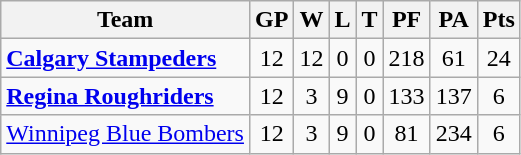<table class="wikitable">
<tr>
<th>Team</th>
<th>GP</th>
<th>W</th>
<th>L</th>
<th>T</th>
<th>PF</th>
<th>PA</th>
<th>Pts</th>
</tr>
<tr align="center">
<td align="left"><strong><a href='#'>Calgary Stampeders</a></strong></td>
<td>12</td>
<td>12</td>
<td>0</td>
<td>0</td>
<td>218</td>
<td>61</td>
<td>24</td>
</tr>
<tr align="center">
<td align="left"><strong><a href='#'>Regina Roughriders</a></strong></td>
<td>12</td>
<td>3</td>
<td>9</td>
<td>0</td>
<td>133</td>
<td>137</td>
<td>6</td>
</tr>
<tr align="center">
<td align="left"><a href='#'>Winnipeg Blue Bombers</a></td>
<td>12</td>
<td>3</td>
<td>9</td>
<td>0</td>
<td>81</td>
<td>234</td>
<td>6</td>
</tr>
</table>
